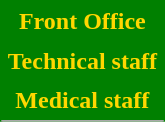<table class="wikitable">
<tr>
<th style="background:green; color:gold; border:2px solid green;" scope="col" colspan=2>Front Office</th>
</tr>
<tr>
</tr>
<tr>
<th style="background:green; color:gold; border:2px solid green;" scope="col" colspan=2>Technical staff</th>
</tr>
<tr>
</tr>
<tr>
<th style="background:green; color:gold; border:2px solid green;" scope="col" colspan=2>Medical staff</th>
</tr>
<tr>
</tr>
<tr>
</tr>
</table>
